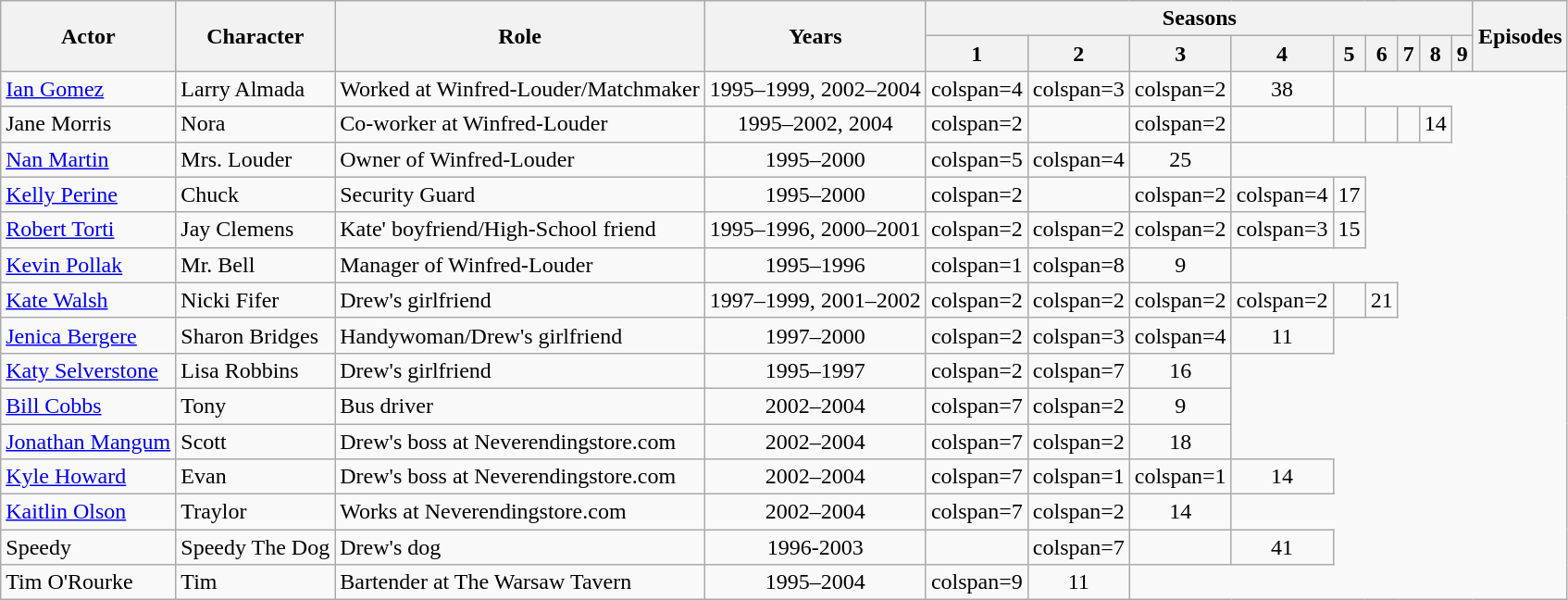<table class="wikitable sortable">
<tr>
<th rowspan="2">Actor</th>
<th rowspan="2">Character</th>
<th rowspan="2">Role</th>
<th rowspan="2">Years</th>
<th colspan="9">Seasons</th>
<th rowspan="2">Episodes</th>
</tr>
<tr>
<th>1</th>
<th>2</th>
<th>3</th>
<th>4</th>
<th>5</th>
<th>6</th>
<th>7</th>
<th>8</th>
<th>9</th>
</tr>
<tr>
<td><a href='#'>Ian Gomez</a></td>
<td>Larry Almada</td>
<td>Worked at Winfred-Louder/Matchmaker</td>
<td rowspan="1" align="center">1995–1999, 2002–2004</td>
<td>colspan=4 </td>
<td>colspan=3 </td>
<td>colspan=2 </td>
<td rowspan="1" align="center">38</td>
</tr>
<tr>
<td>Jane Morris</td>
<td>Nora</td>
<td>Co-worker at Winfred-Louder</td>
<td rowspan="1" align="center">1995–2002, 2004</td>
<td>colspan=2 </td>
<td></td>
<td>colspan=2 </td>
<td></td>
<td></td>
<td></td>
<td></td>
<td rowspan="1" align="center">14</td>
</tr>
<tr>
<td><a href='#'>Nan Martin</a></td>
<td>Mrs. Louder</td>
<td>Owner of Winfred-Louder</td>
<td rowspan="1" align="center">1995–2000</td>
<td>colspan=5 </td>
<td>colspan=4 </td>
<td rowspan="1" align="center">25</td>
</tr>
<tr>
<td><a href='#'>Kelly Perine</a></td>
<td>Chuck</td>
<td>Security Guard</td>
<td rowspan="1" align="center">1995–2000</td>
<td>colspan=2 </td>
<td></td>
<td>colspan=2 </td>
<td>colspan=4 </td>
<td rowspan="1" align="center">17</td>
</tr>
<tr>
<td><a href='#'>Robert Torti</a></td>
<td>Jay Clemens</td>
<td>Kate' boyfriend/High-School friend</td>
<td rowspan="1" align="center">1995–1996, 2000–2001</td>
<td>colspan=2 </td>
<td>colspan=2 </td>
<td>colspan=2 </td>
<td>colspan=3 </td>
<td rowspan="1" align="center">15</td>
</tr>
<tr>
<td><a href='#'>Kevin Pollak</a></td>
<td>Mr. Bell</td>
<td>Manager of Winfred-Louder</td>
<td rowspan="1" align="center">1995–1996</td>
<td>colspan=1 </td>
<td>colspan=8 </td>
<td rowspan="1" align="center">9</td>
</tr>
<tr>
<td><a href='#'>Kate Walsh</a></td>
<td>Nicki Fifer</td>
<td>Drew's girlfriend</td>
<td rowspan="1" align="center">1997–1999, 2001–2002</td>
<td>colspan=2 </td>
<td>colspan=2 </td>
<td>colspan=2 </td>
<td>colspan=2 </td>
<td></td>
<td rowspan="1" align="center">21</td>
</tr>
<tr>
<td><a href='#'>Jenica Bergere</a></td>
<td>Sharon Bridges</td>
<td>Handywoman/Drew's girlfriend</td>
<td rowspan="1" align="center">1997–2000</td>
<td>colspan=2 </td>
<td>colspan=3 </td>
<td>colspan=4 </td>
<td rowspan="1" align="center">11</td>
</tr>
<tr>
<td><a href='#'>Katy Selverstone</a></td>
<td>Lisa Robbins</td>
<td>Drew's girlfriend</td>
<td rowspan="1" align="center">1995–1997</td>
<td>colspan=2 </td>
<td>colspan=7 </td>
<td rowspan="1" align="center">16</td>
</tr>
<tr>
<td><a href='#'>Bill Cobbs</a></td>
<td>Tony</td>
<td>Bus driver</td>
<td rowspan="1" align="center">2002–2004</td>
<td>colspan=7 </td>
<td>colspan=2 </td>
<td rowspan="1" align="center">9</td>
</tr>
<tr>
<td><a href='#'>Jonathan Mangum</a></td>
<td>Scott</td>
<td>Drew's boss at Neverendingstore.com</td>
<td rowspan="1" align="center">2002–2004</td>
<td>colspan=7 </td>
<td>colspan=2 </td>
<td rowspan="1" align="center">18</td>
</tr>
<tr>
<td><a href='#'>Kyle Howard</a></td>
<td>Evan</td>
<td>Drew's boss at Neverendingstore.com</td>
<td rowspan="1" align="center">2002–2004</td>
<td>colspan=7 </td>
<td>colspan=1 </td>
<td>colspan=1 </td>
<td rowspan="1" align="center">14</td>
</tr>
<tr>
<td><a href='#'>Kaitlin Olson</a></td>
<td>Traylor</td>
<td>Works at Neverendingstore.com</td>
<td rowspan="1" align="center">2002–2004</td>
<td>colspan=7 </td>
<td>colspan=2 </td>
<td rowspan="1" align="center">14</td>
</tr>
<tr>
<td>Speedy</td>
<td>Speedy The Dog</td>
<td>Drew's dog</td>
<td rowspan="1" align=center>1996-2003</td>
<td></td>
<td>colspan=7 </td>
<td></td>
<td rowspan="1" align="center">41</td>
</tr>
<tr>
<td>Tim O'Rourke</td>
<td>Tim</td>
<td>Bartender at The Warsaw Tavern</td>
<td rowspan="1" align="center">1995–2004</td>
<td>colspan=9 </td>
<td rowspan="1" align="center">11</td>
</tr>
</table>
